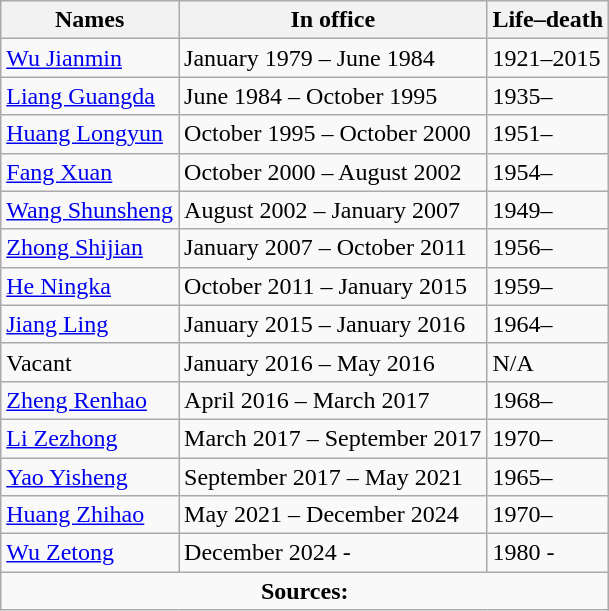<table class="wikitable">
<tr>
<th>Names</th>
<th>In office</th>
<th>Life–death</th>
</tr>
<tr>
<td><a href='#'>Wu Jianmin</a></td>
<td>January 1979 – June 1984</td>
<td>1921–2015</td>
</tr>
<tr>
<td><a href='#'>Liang Guangda</a></td>
<td>June 1984 – October 1995</td>
<td>1935–</td>
</tr>
<tr>
<td><a href='#'>Huang Longyun</a></td>
<td>October 1995 – October 2000</td>
<td>1951–</td>
</tr>
<tr>
<td><a href='#'>Fang Xuan</a></td>
<td>October 2000 – August 2002</td>
<td>1954–</td>
</tr>
<tr>
<td><a href='#'>Wang Shunsheng</a></td>
<td>August 2002 – January 2007</td>
<td>1949–</td>
</tr>
<tr>
<td><a href='#'>Zhong Shijian</a></td>
<td>January 2007 – October 2011</td>
<td>1956–</td>
</tr>
<tr>
<td><a href='#'>He Ningka</a></td>
<td>October 2011 – January 2015</td>
<td>1959–</td>
</tr>
<tr>
<td><a href='#'>Jiang Ling</a></td>
<td>January 2015 – January 2016</td>
<td>1964–</td>
</tr>
<tr>
<td>Vacant</td>
<td>January 2016 – May 2016</td>
<td>N/A</td>
</tr>
<tr>
<td><a href='#'>Zheng Renhao</a></td>
<td>April 2016 – March 2017</td>
<td>1968–</td>
</tr>
<tr>
<td><a href='#'>Li Zezhong</a></td>
<td>March 2017 – September 2017</td>
<td>1970–</td>
</tr>
<tr>
<td><a href='#'>Yao Yisheng</a></td>
<td>September 2017 – May 2021</td>
<td>1965–</td>
</tr>
<tr>
<td><a href='#'>Huang Zhihao</a></td>
<td>May 2021 – December 2024</td>
<td>1970–</td>
</tr>
<tr>
<td><a href='#'>Wu Zetong</a></td>
<td>December 2024 -</td>
<td>1980 -</td>
</tr>
<tr>
<td colspan="3" style="text-align: center;"><strong>Sources:</strong><br>




</td>
</tr>
</table>
